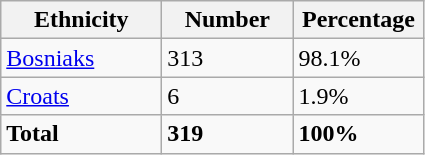<table class="wikitable">
<tr>
<th width="100px">Ethnicity</th>
<th width="80px">Number</th>
<th width="80px">Percentage</th>
</tr>
<tr>
<td><a href='#'>Bosniaks</a></td>
<td>313</td>
<td>98.1%</td>
</tr>
<tr>
<td><a href='#'>Croats</a></td>
<td>6</td>
<td>1.9%</td>
</tr>
<tr>
<td><strong>Total</strong></td>
<td><strong>319</strong></td>
<td><strong>100%</strong></td>
</tr>
</table>
